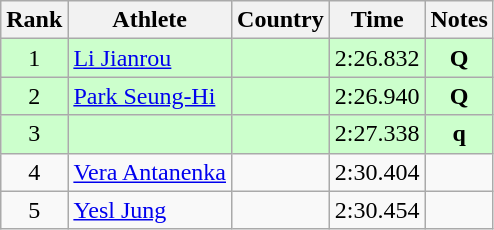<table class="wikitable sortable" style="text-align:center">
<tr>
<th>Rank</th>
<th>Athlete</th>
<th>Country</th>
<th>Time</th>
<th>Notes</th>
</tr>
<tr bgcolor="#ccffcc">
<td>1</td>
<td align=left><a href='#'>Li Jianrou</a></td>
<td align=left></td>
<td>2:26.832</td>
<td><strong>Q</strong></td>
</tr>
<tr bgcolor="#ccffcc">
<td>2</td>
<td align=left><a href='#'>Park Seung-Hi</a></td>
<td align=left></td>
<td>2:26.940</td>
<td><strong>Q</strong></td>
</tr>
<tr bgcolor="#ccffcc">
<td>3</td>
<td align=left></td>
<td align=left></td>
<td>2:27.338</td>
<td><strong>q</strong></td>
</tr>
<tr>
<td>4</td>
<td align=left><a href='#'>Vera Antanenka</a></td>
<td align=left></td>
<td>2:30.404</td>
<td></td>
</tr>
<tr>
<td>5</td>
<td align=left><a href='#'>Yesl Jung</a></td>
<td align=left></td>
<td>2:30.454</td>
<td></td>
</tr>
</table>
